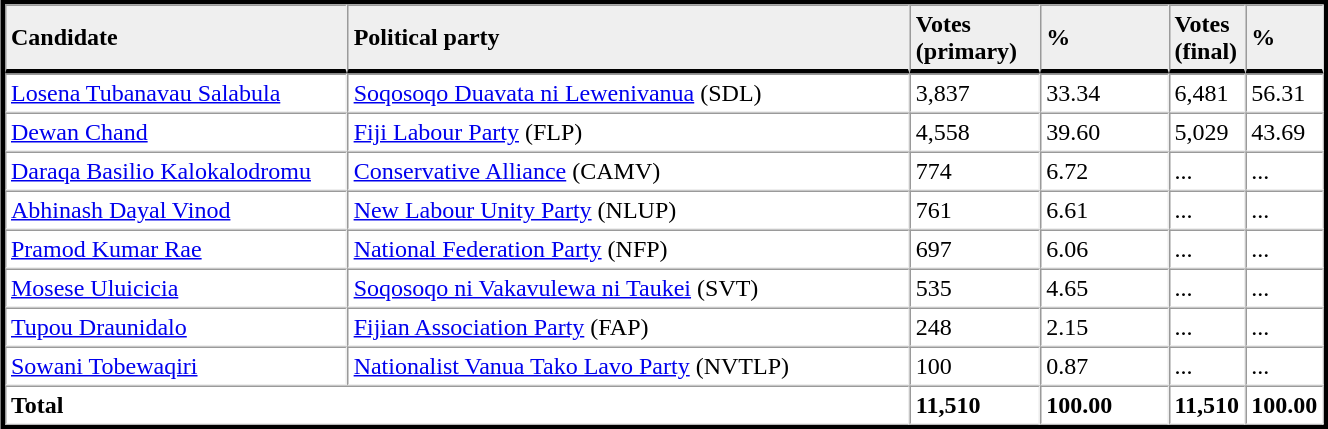<table table width="70%" border="1" align="center" cellpadding=3 cellspacing=0 style="margin:5px; border:3px solid;">
<tr>
<td td width="27%" style="border-bottom:3px solid; background:#efefef;"><strong>Candidate</strong></td>
<td td width="45%" style="border-bottom:3px solid; background:#efefef;"><strong>Political party</strong></td>
<td td width="10%" style="border-bottom:3px solid; background:#efefef;"><strong>Votes<br>(primary)</strong></td>
<td td width="10%" style="border-bottom:3px solid; background:#efefef;"><strong>%</strong></td>
<td td width="4%" style="border-bottom:3px solid; background:#efefef;"><strong>Votes<br>(final)</strong></td>
<td td width="4%" style="border-bottom:3px solid; background:#efefef;"><strong>%</strong></td>
</tr>
<tr>
<td><a href='#'>Losena Tubanavau Salabula</a></td>
<td><a href='#'>Soqosoqo Duavata ni Lewenivanua</a> (SDL)</td>
<td>3,837</td>
<td>33.34</td>
<td>6,481</td>
<td>56.31</td>
</tr>
<tr>
<td><a href='#'>Dewan Chand</a></td>
<td><a href='#'>Fiji Labour Party</a> (FLP)</td>
<td>4,558</td>
<td>39.60</td>
<td>5,029</td>
<td>43.69</td>
</tr>
<tr>
<td><a href='#'>Daraqa Basilio Kalokalodromu</a></td>
<td><a href='#'>Conservative Alliance</a> (CAMV)</td>
<td>774</td>
<td>6.72</td>
<td>...</td>
<td>...</td>
</tr>
<tr>
<td><a href='#'>Abhinash Dayal Vinod</a></td>
<td><a href='#'>New Labour Unity Party</a> (NLUP)</td>
<td>761</td>
<td>6.61</td>
<td>...</td>
<td>...</td>
</tr>
<tr>
<td><a href='#'>Pramod Kumar Rae</a></td>
<td><a href='#'>National Federation Party</a> (NFP)</td>
<td>697</td>
<td>6.06</td>
<td>...</td>
<td>...</td>
</tr>
<tr>
<td><a href='#'>Mosese Uluicicia</a></td>
<td><a href='#'>Soqosoqo ni Vakavulewa ni Taukei</a> (SVT)</td>
<td>535</td>
<td>4.65</td>
<td>...</td>
<td>...</td>
</tr>
<tr>
<td><a href='#'>Tupou Draunidalo</a></td>
<td><a href='#'>Fijian Association Party</a> (FAP)</td>
<td>248</td>
<td>2.15</td>
<td>...</td>
<td>...</td>
</tr>
<tr>
<td><a href='#'>Sowani Tobewaqiri</a></td>
<td><a href='#'>Nationalist Vanua Tako Lavo Party</a> (NVTLP)</td>
<td>100</td>
<td>0.87</td>
<td>...</td>
<td>...</td>
</tr>
<tr>
<td colspan=2><strong>Total</strong></td>
<td><strong>11,510</strong></td>
<td><strong>100.00</strong></td>
<td><strong>11,510</strong></td>
<td><strong>100.00</strong></td>
</tr>
<tr>
</tr>
</table>
